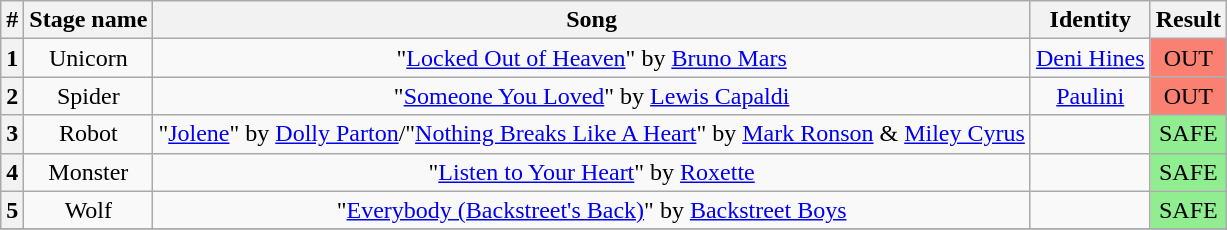<table class="wikitable plainrowheaders" style="text-align: center;">
<tr>
<th>#</th>
<th>Stage name</th>
<th>Song</th>
<th>Identity</th>
<th>Result</th>
</tr>
<tr>
<th>1</th>
<td>Unicorn</td>
<td>"<a href='#'>Locked Out of Heaven</a>" by <a href='#'>Bruno Mars</a></td>
<td><a href='#'>Deni Hines</a></td>
<td bgcolor=salmon>OUT</td>
</tr>
<tr>
<th>2</th>
<td>Spider</td>
<td>"<a href='#'>Someone You Loved</a>" by <a href='#'>Lewis Capaldi</a></td>
<td><a href='#'>Paulini</a></td>
<td bgcolor=salmon>OUT</td>
</tr>
<tr>
<th>3</th>
<td>Robot</td>
<td>"<a href='#'>Jolene</a>" by <a href='#'>Dolly Parton</a>/"<a href='#'>Nothing Breaks Like A Heart</a>" by <a href='#'>Mark Ronson</a> & <a href='#'>Miley Cyrus</a></td>
<td></td>
<td bgcolor=lightgreen>SAFE</td>
</tr>
<tr>
<th>4</th>
<td>Monster</td>
<td>"<a href='#'>Listen to Your Heart</a>" by <a href='#'>Roxette</a></td>
<td></td>
<td bgcolor=lightgreen>SAFE</td>
</tr>
<tr>
<th>5</th>
<td>Wolf</td>
<td>"<a href='#'>Everybody (Backstreet's Back)</a>" by <a href='#'>Backstreet Boys</a></td>
<td></td>
<td bgcolor=lightgreen>SAFE</td>
</tr>
<tr>
</tr>
</table>
